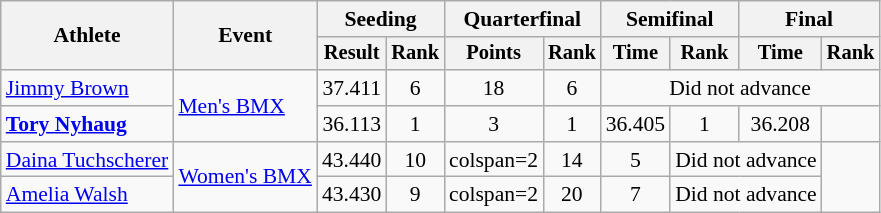<table class="wikitable" style="font-size:90%">
<tr>
<th rowspan=2>Athlete</th>
<th rowspan=2>Event</th>
<th colspan=2>Seeding</th>
<th colspan=2>Quarterfinal</th>
<th colspan=2>Semifinal</th>
<th colspan=2>Final</th>
</tr>
<tr style="font-size:95%">
<th>Result</th>
<th>Rank</th>
<th>Points</th>
<th>Rank</th>
<th>Time</th>
<th>Rank</th>
<th>Time</th>
<th>Rank</th>
</tr>
<tr align=center>
<td align=left><a href='#'>Jimmy Brown</a></td>
<td align=left rowspan=2><a href='#'>Men's BMX</a></td>
<td>37.411</td>
<td>6</td>
<td>18</td>
<td>6</td>
<td colspan=4>Did not advance</td>
</tr>
<tr align=center>
<td align=left><strong><a href='#'>Tory Nyhaug</a></strong></td>
<td>36.113</td>
<td>1</td>
<td>3</td>
<td>1</td>
<td>36.405</td>
<td>1</td>
<td>36.208</td>
<td></td>
</tr>
<tr align=center>
<td align=left><a href='#'>Daina Tuchscherer</a></td>
<td align=left rowspan=2><a href='#'>Women's BMX</a></td>
<td>43.440</td>
<td>10</td>
<td>colspan=2 </td>
<td>14</td>
<td>5</td>
<td colspan=2>Did not advance</td>
</tr>
<tr align=center>
<td align=left><a href='#'>Amelia Walsh</a></td>
<td>43.430</td>
<td>9</td>
<td>colspan=2 </td>
<td>20</td>
<td>7</td>
<td colspan=2>Did not advance</td>
</tr>
</table>
